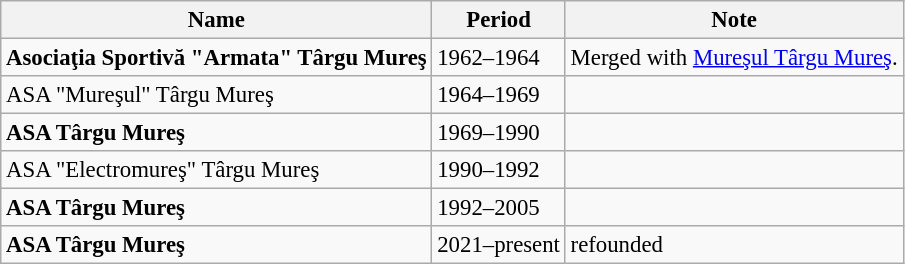<table class="wikitable" style="font-size:95%; text-align: left;">
<tr>
<th>Name</th>
<th>Period</th>
<th>Note</th>
</tr>
<tr>
<td><strong>Asociaţia Sportivă "Armata" Târgu Mureş</strong></td>
<td>1962–1964</td>
<td>Merged with <a href='#'>Mureşul Târgu Mureş</a>.</td>
</tr>
<tr>
<td>ASA "Mureşul" Târgu Mureş</td>
<td>1964–1969</td>
<td></td>
</tr>
<tr>
<td><strong>ASA Târgu Mureş</strong></td>
<td>1969–1990</td>
<td></td>
</tr>
<tr>
<td>ASA "Electromureş" Târgu Mureş</td>
<td>1990–1992</td>
<td></td>
</tr>
<tr>
<td><strong>ASA Târgu Mureş</strong></td>
<td>1992–2005</td>
<td></td>
</tr>
<tr>
<td><strong>ASA Târgu Mureş</strong></td>
<td>2021–present</td>
<td>refounded</td>
</tr>
</table>
